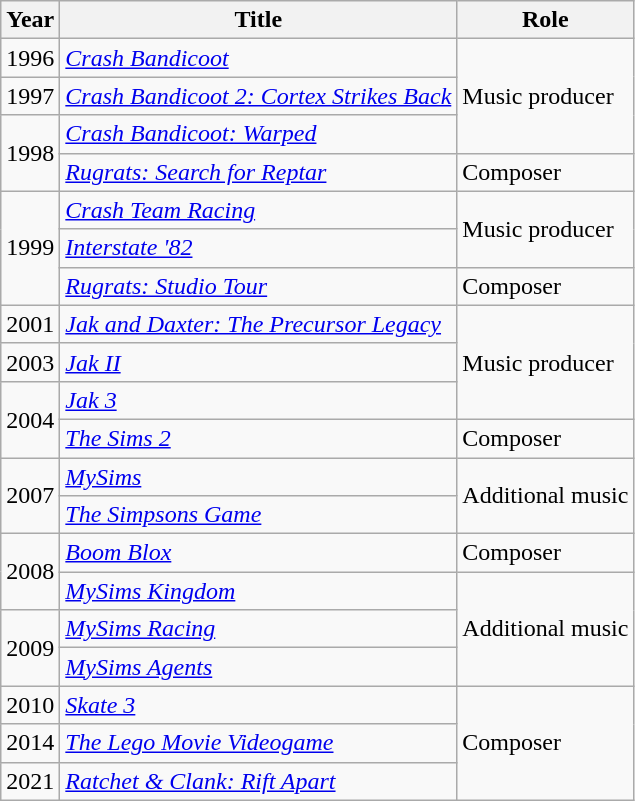<table class="wikitable">
<tr>
<th>Year</th>
<th>Title</th>
<th>Role</th>
</tr>
<tr>
<td>1996</td>
<td><em><a href='#'>Crash Bandicoot</a></em></td>
<td rowspan=3>Music producer</td>
</tr>
<tr>
<td>1997</td>
<td><em><a href='#'>Crash Bandicoot 2: Cortex Strikes Back</a></em></td>
</tr>
<tr>
<td rowspan=2>1998</td>
<td><em><a href='#'>Crash Bandicoot: Warped</a></em></td>
</tr>
<tr>
<td><em><a href='#'>Rugrats: Search for Reptar</a></em></td>
<td>Composer</td>
</tr>
<tr>
<td rowspan=3>1999</td>
<td><em><a href='#'>Crash Team Racing</a></em></td>
<td rowspan=2>Music producer</td>
</tr>
<tr>
<td><em><a href='#'>Interstate '82</a></em></td>
</tr>
<tr>
<td><em><a href='#'>Rugrats: Studio Tour</a></em></td>
<td>Composer</td>
</tr>
<tr>
<td>2001</td>
<td><em><a href='#'>Jak and Daxter: The Precursor Legacy</a></em></td>
<td rowspan=3>Music producer</td>
</tr>
<tr>
<td>2003</td>
<td><em><a href='#'>Jak II</a></em></td>
</tr>
<tr>
<td rowspan=2>2004</td>
<td><em><a href='#'>Jak 3</a></em></td>
</tr>
<tr>
<td><em><a href='#'>The Sims 2</a></em></td>
<td>Composer</td>
</tr>
<tr>
<td rowspan=2>2007</td>
<td><em><a href='#'>MySims</a></em></td>
<td rowspan=2>Additional music</td>
</tr>
<tr>
<td><em><a href='#'>The Simpsons Game</a></em></td>
</tr>
<tr>
<td rowspan=2>2008</td>
<td><em><a href='#'>Boom Blox</a></em></td>
<td>Composer</td>
</tr>
<tr>
<td><em><a href='#'>MySims Kingdom</a></em></td>
<td rowspan=3>Additional music</td>
</tr>
<tr>
<td rowspan=2>2009</td>
<td><em><a href='#'>MySims Racing</a></em></td>
</tr>
<tr>
<td><em><a href='#'>MySims Agents</a></em></td>
</tr>
<tr>
<td>2010</td>
<td><em><a href='#'>Skate 3</a></em></td>
<td rowspan=3>Composer</td>
</tr>
<tr>
<td>2014</td>
<td><em><a href='#'>The Lego Movie Videogame</a></em></td>
</tr>
<tr>
<td>2021</td>
<td><em><a href='#'>Ratchet & Clank: Rift Apart</a></em></td>
</tr>
</table>
